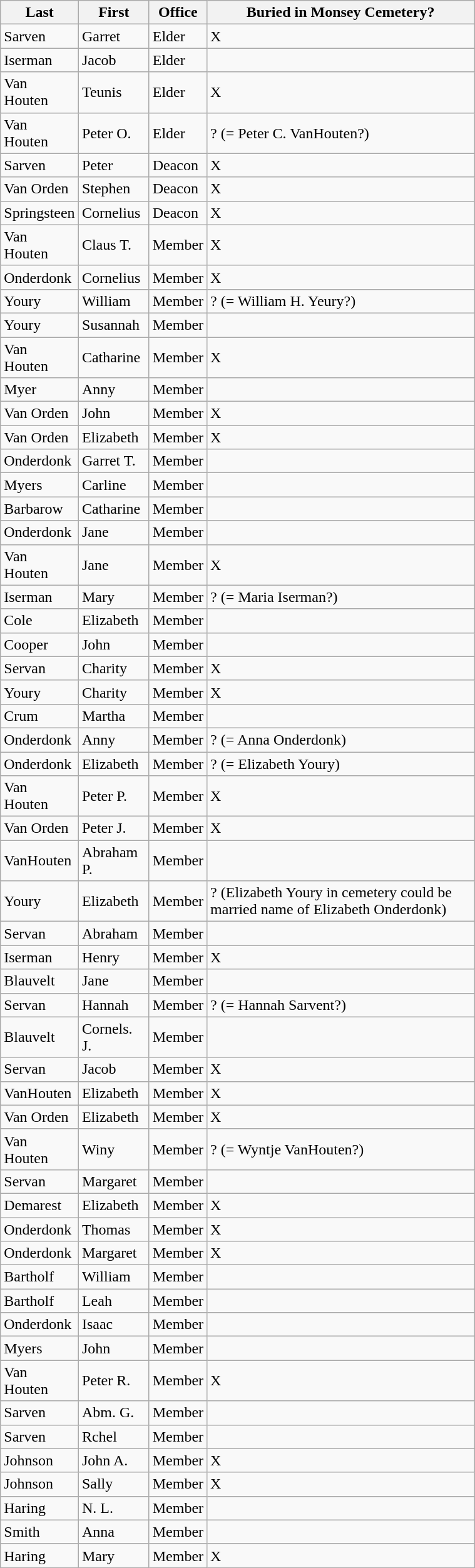<table class="wikitable sortable collapsible collapsed" style="width:40%;">
<tr>
<th>Last</th>
<th>First</th>
<th>Office</th>
<th>Buried in Monsey Cemetery?</th>
</tr>
<tr>
<td>Sarven</td>
<td>Garret</td>
<td>Elder</td>
<td>X</td>
</tr>
<tr>
<td>Iserman</td>
<td>Jacob</td>
<td>Elder</td>
<td></td>
</tr>
<tr>
<td>Van Houten</td>
<td>Teunis</td>
<td>Elder</td>
<td>X</td>
</tr>
<tr>
<td>Van Houten</td>
<td>Peter O.</td>
<td>Elder</td>
<td>? (= Peter C. VanHouten?)</td>
</tr>
<tr>
<td>Sarven</td>
<td>Peter</td>
<td>Deacon</td>
<td>X</td>
</tr>
<tr>
<td>Van Orden</td>
<td>Stephen</td>
<td>Deacon</td>
<td>X</td>
</tr>
<tr>
<td>Springsteen</td>
<td>Cornelius</td>
<td>Deacon</td>
<td>X</td>
</tr>
<tr>
<td>Van Houten</td>
<td>Claus T.</td>
<td>Member</td>
<td>X</td>
</tr>
<tr>
<td>Onderdonk</td>
<td>Cornelius</td>
<td>Member</td>
<td>X</td>
</tr>
<tr>
<td>Youry</td>
<td>William</td>
<td>Member</td>
<td>? (= William H. Yeury?)</td>
</tr>
<tr>
<td>Youry</td>
<td>Susannah</td>
<td>Member</td>
<td></td>
</tr>
<tr>
<td>Van Houten</td>
<td>Catharine</td>
<td>Member</td>
<td>X</td>
</tr>
<tr>
<td>Myer</td>
<td>Anny</td>
<td>Member</td>
<td></td>
</tr>
<tr>
<td>Van Orden</td>
<td>John</td>
<td>Member</td>
<td>X</td>
</tr>
<tr>
<td>Van Orden</td>
<td>Elizabeth</td>
<td>Member</td>
<td>X</td>
</tr>
<tr>
<td>Onderdonk</td>
<td>Garret T.</td>
<td>Member</td>
<td></td>
</tr>
<tr>
<td>Myers</td>
<td>Carline</td>
<td>Member</td>
<td></td>
</tr>
<tr>
<td>Barbarow</td>
<td>Catharine</td>
<td>Member</td>
<td></td>
</tr>
<tr>
<td>Onderdonk</td>
<td>Jane</td>
<td>Member</td>
<td></td>
</tr>
<tr>
<td>Van Houten</td>
<td>Jane</td>
<td>Member</td>
<td>X</td>
</tr>
<tr>
<td>Iserman</td>
<td>Mary</td>
<td>Member</td>
<td>? (= Maria Iserman?)</td>
</tr>
<tr>
<td>Cole</td>
<td>Elizabeth</td>
<td>Member</td>
<td></td>
</tr>
<tr>
<td>Cooper</td>
<td>John</td>
<td>Member</td>
<td></td>
</tr>
<tr>
<td>Servan</td>
<td>Charity</td>
<td>Member</td>
<td>X</td>
</tr>
<tr>
<td>Youry</td>
<td>Charity</td>
<td>Member</td>
<td>X</td>
</tr>
<tr>
<td>Crum</td>
<td>Martha</td>
<td>Member</td>
<td></td>
</tr>
<tr>
<td>Onderdonk</td>
<td>Anny</td>
<td>Member</td>
<td>? (= Anna Onderdonk)</td>
</tr>
<tr>
<td>Onderdonk</td>
<td>Elizabeth</td>
<td>Member</td>
<td>? (= Elizabeth Youry)</td>
</tr>
<tr>
<td>Van Houten</td>
<td>Peter P.</td>
<td>Member</td>
<td>X</td>
</tr>
<tr>
<td>Van Orden</td>
<td>Peter J.</td>
<td>Member</td>
<td>X</td>
</tr>
<tr>
<td>VanHouten</td>
<td>Abraham P.</td>
<td>Member</td>
<td></td>
</tr>
<tr>
<td>Youry</td>
<td>Elizabeth</td>
<td>Member</td>
<td>? (Elizabeth Youry in cemetery could be married name of Elizabeth Onderdonk)</td>
</tr>
<tr>
<td>Servan</td>
<td>Abraham</td>
<td>Member</td>
<td></td>
</tr>
<tr>
<td>Iserman</td>
<td>Henry</td>
<td>Member</td>
<td>X</td>
</tr>
<tr>
<td>Blauvelt</td>
<td>Jane</td>
<td>Member</td>
<td></td>
</tr>
<tr>
<td>Servan</td>
<td>Hannah</td>
<td>Member</td>
<td>? (= Hannah Sarvent?)</td>
</tr>
<tr>
<td>Blauvelt</td>
<td>Cornels. J.</td>
<td>Member</td>
<td></td>
</tr>
<tr>
<td>Servan</td>
<td>Jacob</td>
<td>Member</td>
<td>X</td>
</tr>
<tr>
<td>VanHouten</td>
<td>Elizabeth</td>
<td>Member</td>
<td>X</td>
</tr>
<tr>
<td>Van Orden</td>
<td>Elizabeth</td>
<td>Member</td>
<td>X</td>
</tr>
<tr>
<td>Van Houten</td>
<td>Winy</td>
<td>Member</td>
<td>? (= Wyntje VanHouten?)</td>
</tr>
<tr>
<td>Servan</td>
<td>Margaret</td>
<td>Member</td>
<td></td>
</tr>
<tr>
<td>Demarest</td>
<td>Elizabeth</td>
<td>Member</td>
<td>X</td>
</tr>
<tr>
<td>Onderdonk</td>
<td>Thomas</td>
<td>Member</td>
<td>X</td>
</tr>
<tr>
<td>Onderdonk</td>
<td>Margaret</td>
<td>Member</td>
<td>X</td>
</tr>
<tr>
<td>Bartholf</td>
<td>William</td>
<td>Member</td>
<td></td>
</tr>
<tr>
<td>Bartholf</td>
<td>Leah</td>
<td>Member</td>
<td></td>
</tr>
<tr>
<td>Onderdonk</td>
<td>Isaac</td>
<td>Member</td>
<td></td>
</tr>
<tr>
<td>Myers</td>
<td>John</td>
<td>Member</td>
<td></td>
</tr>
<tr>
<td>Van Houten</td>
<td>Peter R.</td>
<td>Member</td>
<td>X</td>
</tr>
<tr>
<td>Sarven</td>
<td>Abm. G.</td>
<td>Member</td>
<td></td>
</tr>
<tr>
<td>Sarven</td>
<td>Rchel</td>
<td>Member</td>
<td></td>
</tr>
<tr>
<td>Johnson</td>
<td>John A.</td>
<td>Member</td>
<td>X</td>
</tr>
<tr>
<td>Johnson</td>
<td>Sally</td>
<td>Member</td>
<td>X</td>
</tr>
<tr>
<td>Haring</td>
<td>N. L.</td>
<td>Member</td>
<td></td>
</tr>
<tr>
<td>Smith</td>
<td>Anna</td>
<td>Member</td>
<td></td>
</tr>
<tr>
<td>Haring</td>
<td>Mary</td>
<td>Member</td>
<td>X</td>
</tr>
</table>
